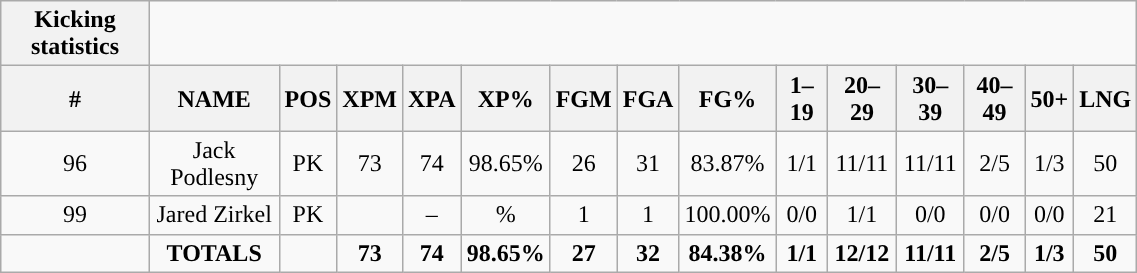<table style="width:60%; text-align:center;" class="wikitable collapsible collapsed">
<tr>
<th style="text-align:center; ">Kicking statistics</th>
</tr>
<tr>
<th>#</th>
<th>NAME</th>
<th>POS</th>
<th>XPM</th>
<th>XPA</th>
<th>XP%</th>
<th>FGM</th>
<th>FGA</th>
<th>FG%</th>
<th>1–19</th>
<th>20–29</th>
<th>30–39</th>
<th>40–49</th>
<th>50+</th>
<th>LNG</th>
</tr>
<tr>
<td>96</td>
<td>Jack Podlesny</td>
<td>PK</td>
<td>73</td>
<td>74</td>
<td>98.65%</td>
<td>26</td>
<td>31</td>
<td>83.87%</td>
<td>1/1</td>
<td>11/11</td>
<td>11/11</td>
<td>2/5</td>
<td>1/3</td>
<td>50</td>
</tr>
<tr>
<td>99</td>
<td>Jared Zirkel</td>
<td>PK</td>
<td></td>
<td>–</td>
<td>%</td>
<td>1</td>
<td>1</td>
<td>100.00%</td>
<td>0/0</td>
<td>1/1</td>
<td>0/0</td>
<td>0/0</td>
<td>0/0</td>
<td>21</td>
</tr>
<tr>
<td></td>
<td><strong>TOTALS</strong></td>
<td></td>
<td><strong>73</strong></td>
<td><strong>74</strong></td>
<td><strong>98.65%</strong></td>
<td><strong>27</strong></td>
<td><strong>32</strong></td>
<td><strong>84.38%</strong></td>
<td><strong>1/1</strong></td>
<td><strong>12/12</strong></td>
<td><strong>11/11</strong></td>
<td><strong>2/5</strong></td>
<td><strong>1/3</strong></td>
<td><strong>50</strong></td>
</tr>
</table>
